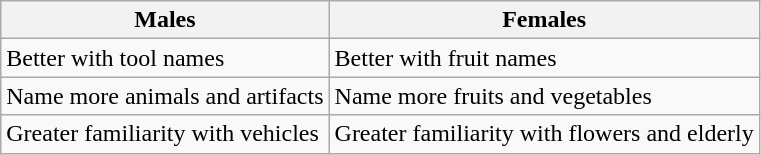<table class="wikitable">
<tr>
<th>Males</th>
<th>Females</th>
</tr>
<tr>
<td>Better with tool names</td>
<td>Better with fruit names</td>
</tr>
<tr>
<td>Name more animals and artifacts</td>
<td>Name more fruits and vegetables</td>
</tr>
<tr>
<td>Greater familiarity with vehicles</td>
<td>Greater familiarity with flowers and elderly</td>
</tr>
</table>
